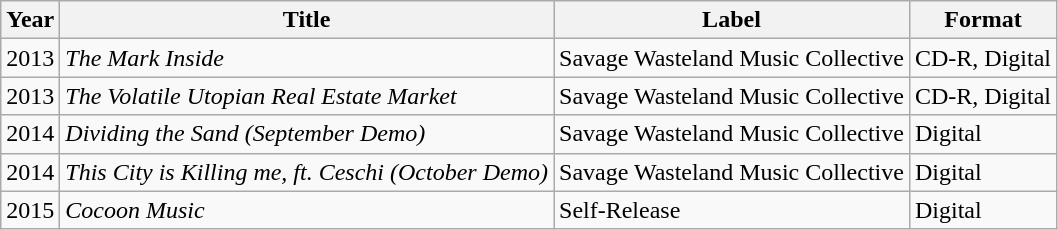<table class="wikitable">
<tr>
<th>Year</th>
<th>Title</th>
<th>Label</th>
<th>Format</th>
</tr>
<tr>
<td>2013</td>
<td><em>The Mark Inside</em></td>
<td>Savage Wasteland Music Collective</td>
<td>CD-R, Digital</td>
</tr>
<tr>
<td>2013</td>
<td><em>The Volatile Utopian Real Estate Market</em></td>
<td>Savage Wasteland Music Collective</td>
<td>CD-R, Digital</td>
</tr>
<tr>
<td>2014</td>
<td><em>Dividing the Sand (September Demo)</em></td>
<td>Savage Wasteland Music Collective</td>
<td>Digital</td>
</tr>
<tr>
<td>2014</td>
<td><em>This City is Killing me, ft. Ceschi (October Demo)</em></td>
<td>Savage Wasteland Music Collective</td>
<td>Digital</td>
</tr>
<tr>
<td>2015</td>
<td><em>Cocoon Music</em></td>
<td>Self-Release</td>
<td>Digital</td>
</tr>
</table>
